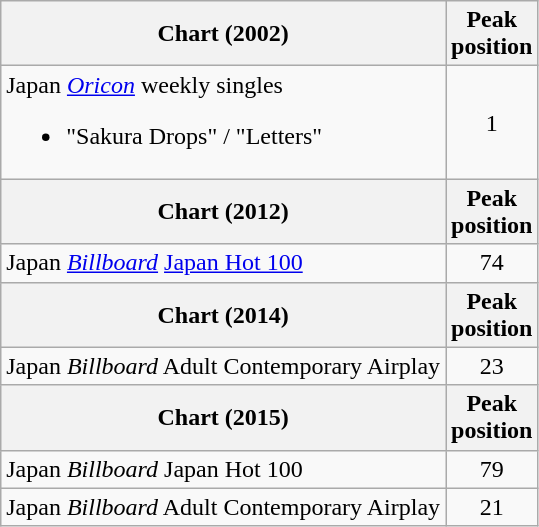<table class="wikitable sortable">
<tr>
<th>Chart (2002)</th>
<th>Peak<br>position</th>
</tr>
<tr>
<td>Japan <em><a href='#'>Oricon</a></em> weekly singles<br><ul><li>"Sakura Drops" / "Letters"</li></ul></td>
<td align="center">1</td>
</tr>
<tr>
<th>Chart (2012)</th>
<th>Peak<br>position</th>
</tr>
<tr>
<td>Japan <em><a href='#'>Billboard</a></em> <a href='#'>Japan Hot 100</a></td>
<td align="center">74</td>
</tr>
<tr>
<th>Chart (2014)</th>
<th>Peak<br>position</th>
</tr>
<tr>
<td>Japan <em>Billboard</em> Adult Contemporary Airplay</td>
<td align="center">23</td>
</tr>
<tr>
<th>Chart (2015)</th>
<th>Peak<br>position</th>
</tr>
<tr>
<td>Japan <em>Billboard</em> Japan Hot 100</td>
<td align="center">79</td>
</tr>
<tr>
<td>Japan <em>Billboard</em> Adult Contemporary Airplay</td>
<td align="center">21</td>
</tr>
</table>
